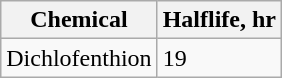<table class="wikitable">
<tr>
<th>Chemical</th>
<th>Halflife, hr<br></th>
</tr>
<tr>
<td>Dichlofenthion</td>
<td>19</td>
</tr>
</table>
